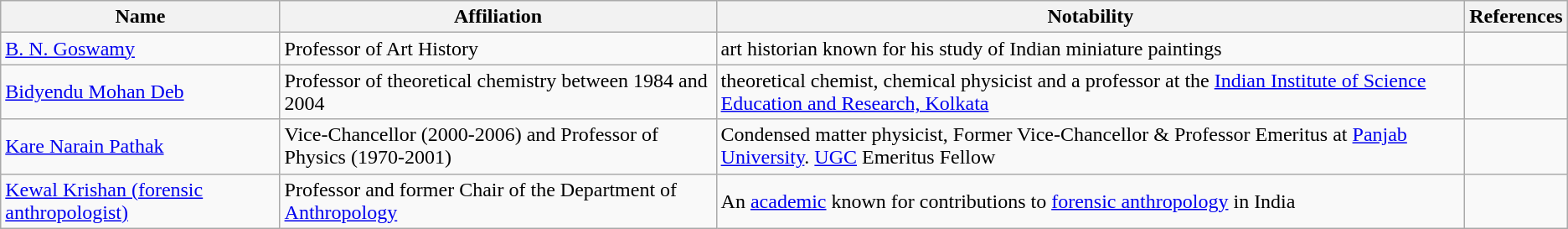<table class="wikitable">
<tr>
<th>Name</th>
<th>Affiliation</th>
<th>Notability</th>
<th>References</th>
</tr>
<tr>
<td><a href='#'>B. N. Goswamy</a></td>
<td>Professor of Art History</td>
<td>art historian known for his study of Indian miniature paintings</td>
<td></td>
</tr>
<tr>
<td><a href='#'>Bidyendu Mohan Deb</a></td>
<td>Professor of theoretical chemistry between 1984 and 2004</td>
<td>theoretical chemist, chemical physicist and a professor at the <a href='#'>Indian Institute of Science Education and Research, Kolkata</a></td>
<td></td>
</tr>
<tr>
<td><a href='#'>Kare Narain Pathak</a></td>
<td>Vice-Chancellor (2000-2006) and Professor of Physics (1970-2001)</td>
<td>Condensed matter physicist, Former Vice-Chancellor & Professor Emeritus at <a href='#'>Panjab University</a>. <a href='#'>UGC</a> Emeritus Fellow</td>
<td></td>
</tr>
<tr>
<td><a href='#'>Kewal Krishan (forensic anthropologist)</a></td>
<td>Professor and former Chair of the Department of <a href='#'>Anthropology</a></td>
<td>An <a href='#'>academic</a> known for contributions to <a href='#'>forensic anthropology</a> in India</td>
<td></td>
</tr>
</table>
